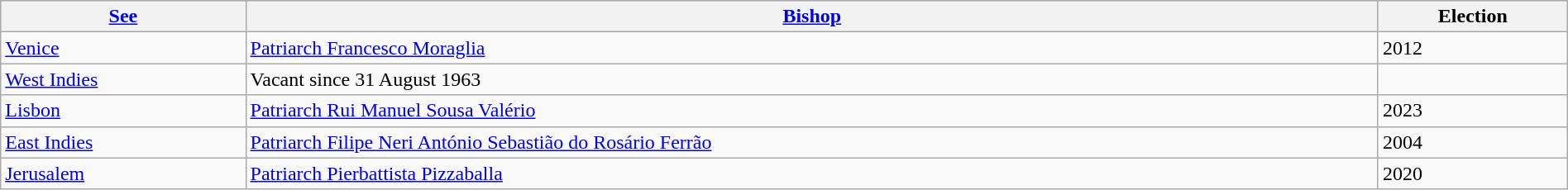<table class="wikitable sortable" width="100%">
<tr bgcolor="#cccccc">
<th><a href='#'>See</a></th>
<th><a href='#'>Bishop</a></th>
<th>Election</th>
</tr>
<tr>
<td><a href='#'>Venice</a></td>
<td><a href='#'>Patriarch Francesco Moraglia</a></td>
<td>2012</td>
</tr>
<tr>
<td><a href='#'>West Indies</a></td>
<td>Vacant since 31 August 1963</td>
<td></td>
</tr>
<tr>
<td><a href='#'>Lisbon</a></td>
<td><a href='#'>Patriarch Rui Manuel Sousa Valério</a></td>
<td>2023</td>
</tr>
<tr>
<td><a href='#'>East Indies</a></td>
<td><a href='#'>Patriarch Filipe Neri António Sebastião do Rosário Ferrão</a></td>
<td>2004</td>
</tr>
<tr>
<td><a href='#'>Jerusalem</a></td>
<td><a href='#'>Patriarch Pierbattista Pizzaballa</a></td>
<td>2020</td>
</tr>
</table>
